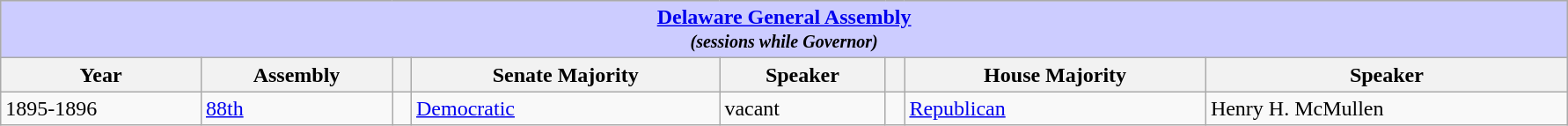<table class=wikitable style="width: 94%" style="text-align: center;" align="center">
<tr bgcolor=#cccccc>
<th colspan=12 style="background: #ccccff;"><strong><a href='#'>Delaware General Assembly</a></strong> <br> <small> <em>(sessions while Governor)</em></small></th>
</tr>
<tr>
<th><strong>Year</strong></th>
<th><strong>Assembly</strong></th>
<th></th>
<th><strong>Senate Majority</strong></th>
<th><strong>Speaker</strong></th>
<th></th>
<th><strong>House Majority</strong></th>
<th><strong>Speaker</strong></th>
</tr>
<tr>
<td>1895-1896</td>
<td><a href='#'>88th</a></td>
<td></td>
<td><a href='#'>Democratic</a></td>
<td>vacant</td>
<td></td>
<td><a href='#'>Republican</a></td>
<td>Henry H. McMullen</td>
</tr>
</table>
